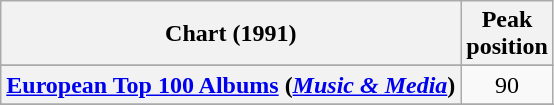<table class="wikitable plainrowheaders sortable" style="text-align:center">
<tr>
<th scope="col">Chart (1991)</th>
<th scope="col">Peak<br>position</th>
</tr>
<tr>
</tr>
<tr>
<th scope="row"><a href='#'>European Top 100 Albums</a> (<em><a href='#'>Music & Media</a></em>)</th>
<td>90</td>
</tr>
<tr>
</tr>
<tr>
</tr>
</table>
